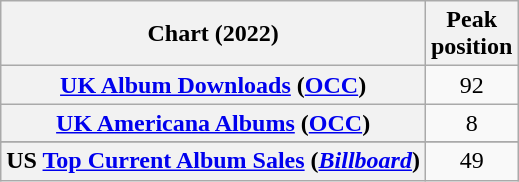<table class="wikitable sortable plainrowheaders" style="text-align:center">
<tr>
<th scope="col">Chart (2022)</th>
<th scope="col">Peak<br>position</th>
</tr>
<tr>
<th scope="row"><a href='#'>UK Album Downloads</a> (<a href='#'>OCC</a>)</th>
<td>92</td>
</tr>
<tr>
<th scope="row"><a href='#'>UK Americana Albums</a> (<a href='#'>OCC</a>)</th>
<td>8</td>
</tr>
<tr>
</tr>
<tr>
<th scope="row">US <a href='#'>Top Current Album Sales</a> (<em><a href='#'>Billboard</a></em>)</th>
<td>49</td>
</tr>
</table>
